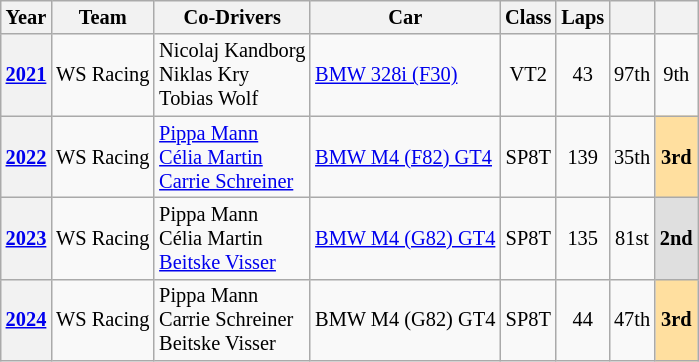<table class="wikitable" style="font-size:85%">
<tr>
<th>Year</th>
<th>Team</th>
<th>Co-Drivers</th>
<th>Car</th>
<th>Class</th>
<th>Laps</th>
<th></th>
<th></th>
</tr>
<tr style="text-align:center;">
<th><a href='#'>2021</a></th>
<td align="left"> WS Racing</td>
<td align="left"> Nicolaj Kandborg<br> Niklas Kry<br> Tobias Wolf</td>
<td align="left"><a href='#'>BMW 328i (F30)</a></td>
<td>VT2</td>
<td>43</td>
<td>97th</td>
<td>9th</td>
</tr>
<tr style="text-align:center;">
<th><a href='#'>2022</a></th>
<td align="left"> WS Racing</td>
<td align="left"> <a href='#'>Pippa Mann</a><br> <a href='#'>Célia Martin</a><br> <a href='#'>Carrie Schreiner</a></td>
<td align="left"><a href='#'>BMW M4 (F82) GT4</a></td>
<td>SP8T</td>
<td>139</td>
<td>35th</td>
<td style="background:#FFDF9F;"><strong>3rd</strong></td>
</tr>
<tr style="text-align:center;">
<th><a href='#'>2023</a></th>
<td align="left"> WS Racing</td>
<td align="left"> Pippa Mann<br> Célia Martin<br> <a href='#'>Beitske Visser</a></td>
<td align="left"><a href='#'>BMW M4 (G82) GT4</a></td>
<td>SP8T</td>
<td>135</td>
<td>81st</td>
<td style="background:#dfdfdf"><strong>2nd</strong></td>
</tr>
<tr style="text-align:center;">
<th><a href='#'>2024</a></th>
<td align="left"> WS Racing</td>
<td align="left"> Pippa Mann<br> Carrie Schreiner<br> Beitske Visser</td>
<td align="left">BMW M4 (G82) GT4</td>
<td>SP8T</td>
<td>44</td>
<td>47th</td>
<td style="background:#FFDF9F;"><strong>3rd</strong></td>
</tr>
</table>
